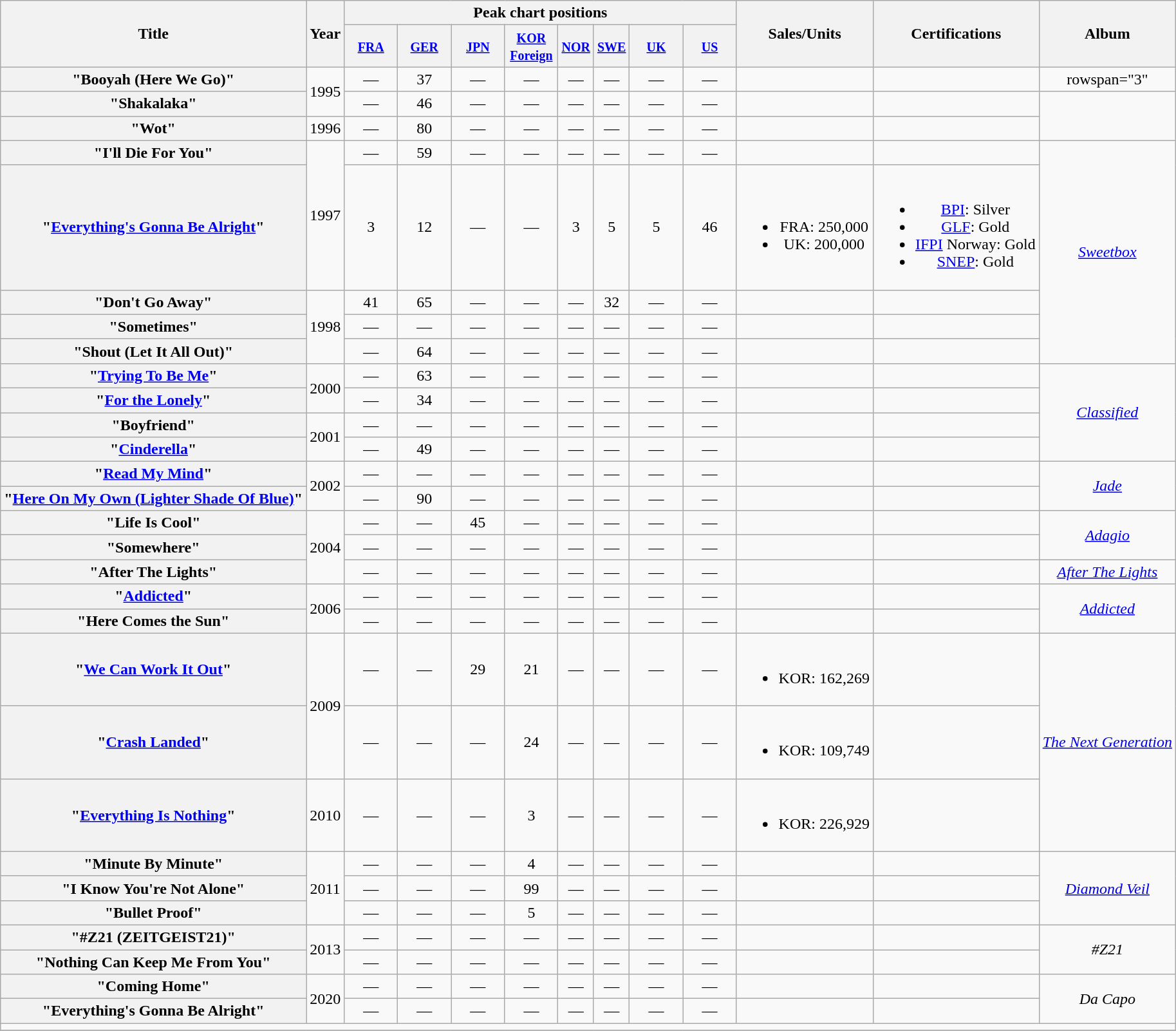<table class="wikitable plainrowheaders" style="text-align:center;">
<tr>
<th rowspan="2" scope="col">Title</th>
<th rowspan="2" scope="col">Year</th>
<th colspan="8">Peak chart positions</th>
<th rowspan="2">Sales/Units</th>
<th rowspan="2" scope="col">Certifications</th>
<th rowspan="2">Album</th>
</tr>
<tr>
<th style="width:3em;"><small><a href='#'>FRA</a></small><br></th>
<th style="width:3em;"><small><a href='#'>GER</a></small><br></th>
<th style="width:3em;"><small><a href='#'>JPN</a></small><br></th>
<th style="width:3em;"><small><a href='#'>KOR<br>Foreign</a></small><br></th>
<th><small><a href='#'>NOR</a></small><br></th>
<th><small><a href='#'>SWE</a></small><br></th>
<th style="width:3em;"><small><a href='#'>UK</a></small><br></th>
<th style="width:3em;"><small><a href='#'>US</a></small><br></th>
</tr>
<tr>
<th scope="row">"Booyah (Here We Go)"<br></th>
<td rowspan="2">1995</td>
<td>—</td>
<td>37</td>
<td>—</td>
<td>—</td>
<td>—</td>
<td>—</td>
<td>—</td>
<td>—</td>
<td></td>
<td></td>
<td>rowspan="3" </td>
</tr>
<tr>
<th scope="row">"Shakalaka"</th>
<td>—</td>
<td>46</td>
<td>—</td>
<td>—</td>
<td>—</td>
<td>—</td>
<td>—</td>
<td>—</td>
<td></td>
<td></td>
</tr>
<tr>
<th scope="row">"Wot"<br></th>
<td>1996</td>
<td>—</td>
<td>80</td>
<td>—</td>
<td>—</td>
<td>—</td>
<td>—</td>
<td>—</td>
<td>—</td>
<td></td>
<td></td>
</tr>
<tr>
<th scope="row">"I'll Die For You"<br></th>
<td rowspan="2">1997</td>
<td>—</td>
<td>59</td>
<td>—</td>
<td>—</td>
<td>—</td>
<td>—</td>
<td>—</td>
<td>—</td>
<td></td>
<td></td>
<td rowspan="5"><em><a href='#'>Sweetbox</a></em></td>
</tr>
<tr>
<th scope="row">"<a href='#'>Everything's Gonna Be Alright</a>"</th>
<td>3</td>
<td>12</td>
<td>—</td>
<td>—</td>
<td>3</td>
<td>5</td>
<td>5</td>
<td>46</td>
<td><br><ul><li>FRA: 250,000</li><li>UK: 200,000</li></ul></td>
<td><br><ul><li><a href='#'>BPI</a>: Silver</li><li><a href='#'>GLF</a>: Gold</li><li><a href='#'>IFPI</a> Norway: Gold</li><li><a href='#'>SNEP</a>: Gold</li></ul></td>
</tr>
<tr>
<th scope="row">"Don't Go Away"</th>
<td rowspan="3">1998</td>
<td>41</td>
<td>65</td>
<td>—</td>
<td>—</td>
<td>—</td>
<td>32</td>
<td>—</td>
<td>—</td>
<td></td>
<td></td>
</tr>
<tr>
<th scope="row">"Sometimes"</th>
<td>—</td>
<td>—</td>
<td>—</td>
<td>—</td>
<td>—</td>
<td>—</td>
<td>—</td>
<td>—</td>
<td></td>
<td></td>
</tr>
<tr>
<th scope="row">"Shout (Let It All Out)"<br></th>
<td>—</td>
<td>64</td>
<td>—</td>
<td>—</td>
<td>—</td>
<td>—</td>
<td>—</td>
<td>—</td>
<td></td>
<td></td>
</tr>
<tr>
<th scope="row">"<a href='#'>Trying To Be Me</a>"</th>
<td rowspan="2">2000</td>
<td>—</td>
<td>63</td>
<td>—</td>
<td>—</td>
<td>—</td>
<td>—</td>
<td>—</td>
<td>—</td>
<td></td>
<td></td>
<td rowspan="4"><em><a href='#'>Classified</a></em></td>
</tr>
<tr>
<th scope="row">"<a href='#'>For the Lonely</a>"</th>
<td>—</td>
<td>34</td>
<td>—</td>
<td>—</td>
<td>—</td>
<td>—</td>
<td>—</td>
<td>—</td>
<td></td>
<td></td>
</tr>
<tr>
<th scope="row">"Boyfriend"</th>
<td rowspan="2">2001</td>
<td>—</td>
<td>—</td>
<td>—</td>
<td>—</td>
<td>—</td>
<td>—</td>
<td>—</td>
<td>—</td>
<td></td>
<td></td>
</tr>
<tr>
<th scope="row">"<a href='#'>Cinderella</a>"</th>
<td>—</td>
<td>49</td>
<td>—</td>
<td>—</td>
<td>—</td>
<td>—</td>
<td>—</td>
<td>—</td>
<td></td>
<td></td>
</tr>
<tr>
<th scope="row">"<a href='#'>Read My Mind</a>"</th>
<td rowspan="2">2002</td>
<td>—</td>
<td>—</td>
<td>—</td>
<td>—</td>
<td>—</td>
<td>—</td>
<td>—</td>
<td>—</td>
<td></td>
<td></td>
<td rowspan="2"><em><a href='#'>Jade</a></em></td>
</tr>
<tr>
<th scope="row">"<a href='#'>Here On My Own (Lighter Shade Of Blue)</a>"</th>
<td>—</td>
<td>90</td>
<td>—</td>
<td>—</td>
<td>—</td>
<td>—</td>
<td>—</td>
<td>—</td>
<td></td>
<td></td>
</tr>
<tr>
<th scope="row">"Life Is Cool"</th>
<td rowspan="3">2004</td>
<td>—</td>
<td>—</td>
<td>45</td>
<td>—</td>
<td>—</td>
<td>—</td>
<td>—</td>
<td>—</td>
<td></td>
<td></td>
<td rowspan="2"><em><a href='#'>Adagio</a></em></td>
</tr>
<tr>
<th scope="row">"Somewhere"</th>
<td>—</td>
<td>—</td>
<td>—</td>
<td>—</td>
<td>—</td>
<td>—</td>
<td>—</td>
<td>—</td>
<td></td>
<td></td>
</tr>
<tr>
<th scope="row">"After The Lights"</th>
<td>—</td>
<td>—</td>
<td>—</td>
<td>—</td>
<td>—</td>
<td>—</td>
<td>—</td>
<td>—</td>
<td></td>
<td></td>
<td><em><a href='#'>After The Lights</a></em></td>
</tr>
<tr>
<th scope="row">"<a href='#'>Addicted</a>"</th>
<td rowspan="2">2006</td>
<td>—</td>
<td>—</td>
<td>—</td>
<td>—</td>
<td>—</td>
<td>—</td>
<td>—</td>
<td>—</td>
<td></td>
<td></td>
<td rowspan="2"><em><a href='#'>Addicted</a></em></td>
</tr>
<tr>
<th scope="row">"Here Comes the Sun"</th>
<td>—</td>
<td>—</td>
<td>—</td>
<td>—</td>
<td>—</td>
<td>—</td>
<td>—</td>
<td>—</td>
<td></td>
<td></td>
</tr>
<tr>
<th scope="row">"<a href='#'>We Can Work It Out</a>"</th>
<td rowspan="2">2009</td>
<td>—</td>
<td>—</td>
<td>29</td>
<td>21</td>
<td>—</td>
<td>—</td>
<td>—</td>
<td>—</td>
<td><br><ul><li>KOR: 162,269</li></ul></td>
<td></td>
<td rowspan="3"><em><a href='#'>The Next Generation</a></em></td>
</tr>
<tr>
<th scope="row">"<a href='#'>Crash Landed</a>"</th>
<td>—</td>
<td>—</td>
<td>—</td>
<td>24</td>
<td>—</td>
<td>—</td>
<td>—</td>
<td>—</td>
<td><br><ul><li>KOR: 109,749</li></ul></td>
<td></td>
</tr>
<tr>
<th scope="row">"<a href='#'>Everything Is Nothing</a>"</th>
<td>2010</td>
<td>—</td>
<td>—</td>
<td>—</td>
<td>3</td>
<td>—</td>
<td>—</td>
<td>—</td>
<td>—</td>
<td><br><ul><li>KOR: 226,929</li></ul></td>
<td></td>
</tr>
<tr>
<th scope="row">"Minute By Minute"</th>
<td rowspan="3">2011</td>
<td>—</td>
<td>—</td>
<td>—</td>
<td>4</td>
<td>—</td>
<td>—</td>
<td>—</td>
<td>—</td>
<td></td>
<td></td>
<td rowspan="3"><em><a href='#'>Diamond Veil</a></em></td>
</tr>
<tr>
<th scope="row">"I Know You're Not Alone"</th>
<td>—</td>
<td>—</td>
<td>—</td>
<td>99</td>
<td>—</td>
<td>—</td>
<td>—</td>
<td>—</td>
<td></td>
<td></td>
</tr>
<tr>
<th scope="row">"Bullet Proof"</th>
<td>—</td>
<td>—</td>
<td>—</td>
<td>5</td>
<td>—</td>
<td>—</td>
<td>—</td>
<td>—</td>
<td></td>
<td></td>
</tr>
<tr>
<th scope="row">"#Z21 (ZEITGEIST21)"</th>
<td rowspan="2">2013</td>
<td>—</td>
<td>—</td>
<td>—</td>
<td>—</td>
<td>—</td>
<td>—</td>
<td>—</td>
<td>—</td>
<td></td>
<td></td>
<td rowspan="2"><em>#Z21</em></td>
</tr>
<tr>
<th scope="row">"Nothing Can Keep Me From You"</th>
<td>—</td>
<td>—</td>
<td>—</td>
<td>—</td>
<td>—</td>
<td>—</td>
<td>—</td>
<td>—</td>
<td></td>
<td></td>
</tr>
<tr>
<th scope="row">"Coming Home"<br></th>
<td rowspan="2">2020</td>
<td>—</td>
<td>—</td>
<td>—</td>
<td>—</td>
<td>—</td>
<td>—</td>
<td>—</td>
<td>—</td>
<td></td>
<td></td>
<td rowspan="2"><em>Da Capo</em></td>
</tr>
<tr>
<th scope="row">"Everything's Gonna Be Alright"<br></th>
<td>—</td>
<td>—</td>
<td>—</td>
<td>—</td>
<td>—</td>
<td>—</td>
<td>—</td>
<td>—</td>
<td></td>
<td></td>
</tr>
<tr>
<td colspan="13"></td>
</tr>
<tr>
</tr>
</table>
